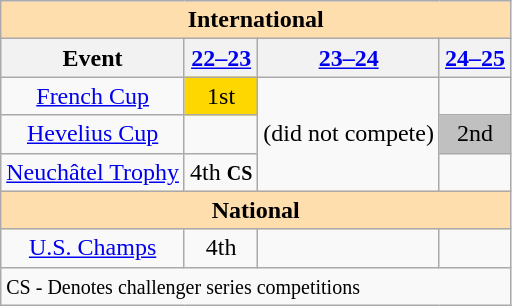<table class="wikitable">
<tr>
<th colspan="4" style="background-color: #ffdead; " align="center"><strong>International</strong></th>
</tr>
<tr>
<th>Event</th>
<th><a href='#'>22–23</a></th>
<th><a href='#'>23–24</a></th>
<th><a href='#'>24–25</a></th>
</tr>
<tr>
<td align="center"><a href='#'>French Cup</a></td>
<td bgcolor="gold"align="center">1st</td>
<td rowspan="3">(did not compete)</td>
<td></td>
</tr>
<tr>
<td align="center"><a href='#'>Hevelius Cup</a></td>
<td></td>
<td bgcolor="silver" align="center">2nd</td>
</tr>
<tr>
<td align="center"><a href='#'>Neuchâtel Trophy</a></td>
<td align="center">4th <strong><small>CS</small></strong></td>
<td></td>
</tr>
<tr>
<th colspan="4" style="background-color: #ffdead; " align="center"><strong>National</strong></th>
</tr>
<tr>
<td align="center"><a href='#'>U.S. Champs</a></td>
<td align="center">4th</td>
<td></td>
<td></td>
</tr>
<tr>
<td colspan="4"><small>CS - Denotes challenger series competitions</small></td>
</tr>
</table>
